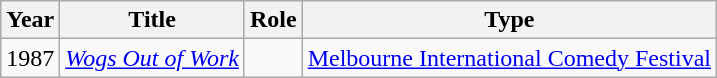<table class="wikitable">
<tr>
<th>Year</th>
<th>Title</th>
<th>Role</th>
<th>Type</th>
</tr>
<tr>
<td>1987</td>
<td><em><a href='#'>Wogs Out of Work</a></em></td>
<td></td>
<td><a href='#'>Melbourne International Comedy Festival</a></td>
</tr>
</table>
